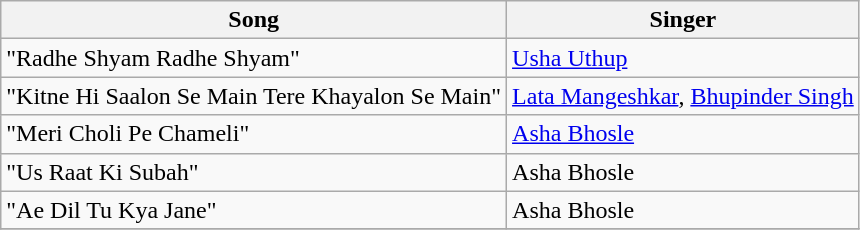<table class="wikitable">
<tr>
<th>Song</th>
<th>Singer</th>
</tr>
<tr>
<td>"Radhe Shyam Radhe Shyam"</td>
<td><a href='#'>Usha Uthup</a></td>
</tr>
<tr>
<td>"Kitne Hi Saalon Se Main Tere Khayalon Se Main"</td>
<td><a href='#'>Lata Mangeshkar</a>, <a href='#'>Bhupinder Singh</a></td>
</tr>
<tr>
<td>"Meri Choli Pe Chameli"</td>
<td><a href='#'>Asha Bhosle</a></td>
</tr>
<tr>
<td>"Us Raat Ki Subah"</td>
<td>Asha Bhosle</td>
</tr>
<tr>
<td>"Ae Dil Tu Kya Jane"</td>
<td>Asha Bhosle</td>
</tr>
<tr>
</tr>
</table>
